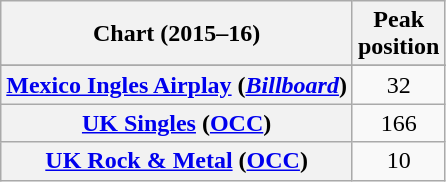<table class="wikitable sortable plainrowheaders" style="text-align:center">
<tr>
<th scope="col">Chart (2015–16)</th>
<th scope="col">Peak<br>position</th>
</tr>
<tr>
</tr>
<tr>
<th scope="row"><a href='#'>Mexico Ingles Airplay</a> (<em><a href='#'>Billboard</a></em>)</th>
<td>32</td>
</tr>
<tr>
<th scope="row"><a href='#'>UK Singles</a> (<a href='#'>OCC</a>)</th>
<td>166</td>
</tr>
<tr>
<th scope="row"><a href='#'>UK Rock & Metal</a> (<a href='#'>OCC</a>)</th>
<td>10</td>
</tr>
</table>
